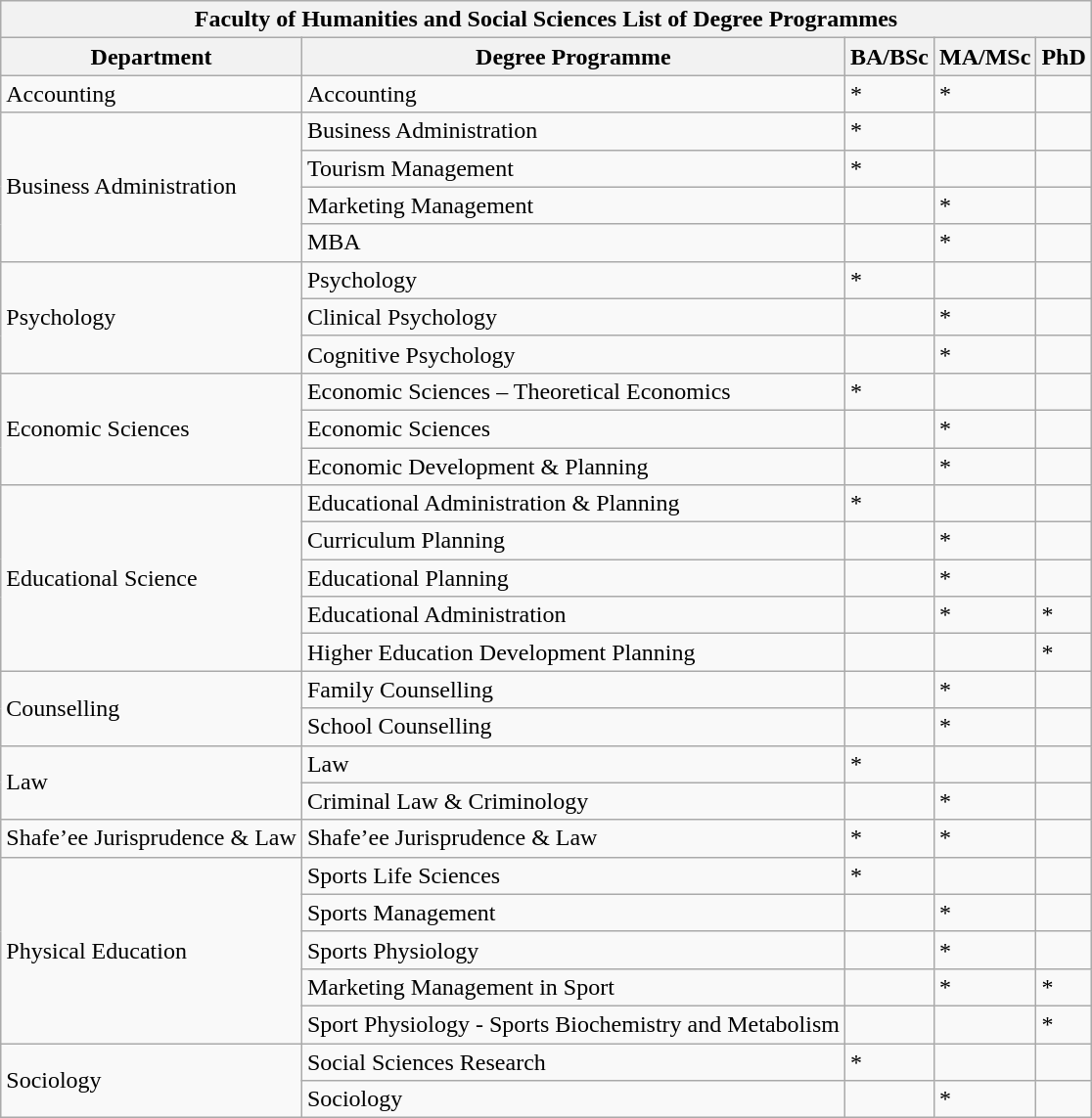<table class="wikitable">
<tr>
<th colspan="5">Faculty of Humanities and Social Sciences List of Degree Programmes</th>
</tr>
<tr>
<th>Department</th>
<th>Degree Programme</th>
<th>BA/BSc</th>
<th>MA/MSc</th>
<th>PhD</th>
</tr>
<tr>
<td>Accounting</td>
<td>Accounting</td>
<td>*</td>
<td>*</td>
<td></td>
</tr>
<tr>
<td rowspan="4">Business Administration</td>
<td>Business Administration</td>
<td>*</td>
<td></td>
<td></td>
</tr>
<tr>
<td>Tourism Management</td>
<td>*</td>
<td></td>
<td></td>
</tr>
<tr>
<td>Marketing Management</td>
<td></td>
<td>*</td>
<td></td>
</tr>
<tr>
<td>MBA</td>
<td></td>
<td>*</td>
<td></td>
</tr>
<tr>
<td rowspan="3">Psychology</td>
<td>Psychology</td>
<td>*</td>
<td></td>
<td></td>
</tr>
<tr>
<td>Clinical Psychology</td>
<td></td>
<td>*</td>
<td></td>
</tr>
<tr>
<td>Cognitive Psychology</td>
<td></td>
<td>*</td>
<td></td>
</tr>
<tr>
<td rowspan="3">Economic Sciences</td>
<td>Economic Sciences – Theoretical Economics</td>
<td>*</td>
<td></td>
<td></td>
</tr>
<tr>
<td>Economic Sciences</td>
<td></td>
<td>*</td>
<td></td>
</tr>
<tr>
<td>Economic Development & Planning</td>
<td></td>
<td>*</td>
<td></td>
</tr>
<tr>
<td rowspan="5">Educational Science</td>
<td>Educational Administration & Planning</td>
<td>*</td>
<td></td>
<td></td>
</tr>
<tr>
<td>Curriculum Planning</td>
<td></td>
<td>*</td>
<td></td>
</tr>
<tr>
<td>Educational Planning</td>
<td></td>
<td>*</td>
<td></td>
</tr>
<tr>
<td>Educational Administration</td>
<td></td>
<td>*</td>
<td>*</td>
</tr>
<tr>
<td>Higher Education Development Planning</td>
<td></td>
<td></td>
<td>*</td>
</tr>
<tr>
<td rowspan="2">Counselling</td>
<td>Family Counselling</td>
<td></td>
<td>*</td>
<td></td>
</tr>
<tr>
<td>School Counselling</td>
<td></td>
<td>*</td>
<td></td>
</tr>
<tr>
<td rowspan="2">Law</td>
<td>Law</td>
<td>*</td>
<td></td>
<td></td>
</tr>
<tr>
<td>Criminal Law & Criminology</td>
<td></td>
<td>*</td>
<td></td>
</tr>
<tr>
<td>Shafe’ee Jurisprudence & Law</td>
<td>Shafe’ee Jurisprudence & Law</td>
<td>*</td>
<td>*</td>
<td></td>
</tr>
<tr>
<td rowspan="5">Physical Education</td>
<td>Sports Life Sciences</td>
<td>*</td>
<td></td>
<td></td>
</tr>
<tr>
<td>Sports Management</td>
<td></td>
<td>*</td>
<td></td>
</tr>
<tr>
<td>Sports Physiology</td>
<td></td>
<td>*</td>
<td></td>
</tr>
<tr>
<td>Marketing Management in Sport</td>
<td></td>
<td>*</td>
<td>*</td>
</tr>
<tr>
<td>Sport Physiology - Sports Biochemistry and Metabolism</td>
<td></td>
<td></td>
<td>*</td>
</tr>
<tr>
<td rowspan="2">Sociology</td>
<td>Social Sciences Research</td>
<td>*</td>
<td></td>
<td></td>
</tr>
<tr>
<td>Sociology</td>
<td></td>
<td>*</td>
<td></td>
</tr>
</table>
